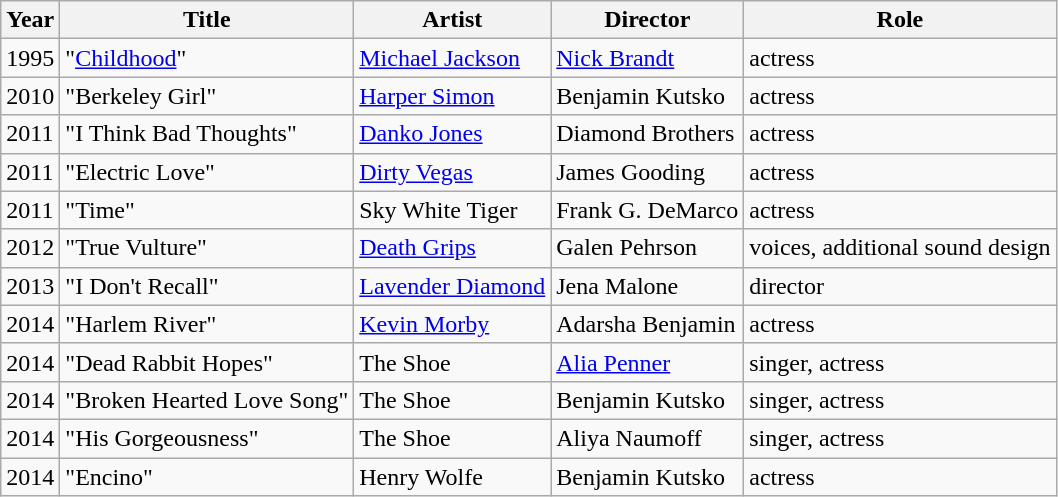<table class="wikitable sortable">
<tr>
<th>Year</th>
<th>Title</th>
<th>Artist</th>
<th>Director</th>
<th>Role</th>
</tr>
<tr>
<td>1995</td>
<td>"<a href='#'>Childhood</a>"</td>
<td><a href='#'>Michael Jackson</a></td>
<td><a href='#'>Nick Brandt</a></td>
<td>actress</td>
</tr>
<tr>
<td>2010</td>
<td>"Berkeley Girl"</td>
<td><a href='#'>Harper Simon</a></td>
<td>Benjamin Kutsko</td>
<td>actress</td>
</tr>
<tr>
<td>2011</td>
<td>"I Think Bad Thoughts"</td>
<td><a href='#'>Danko Jones</a></td>
<td>Diamond Brothers</td>
<td>actress</td>
</tr>
<tr>
<td>2011</td>
<td>"Electric Love"</td>
<td><a href='#'>Dirty Vegas</a></td>
<td>James Gooding</td>
<td>actress</td>
</tr>
<tr>
<td>2011</td>
<td>"Time"</td>
<td>Sky White Tiger</td>
<td>Frank G. DeMarco</td>
<td>actress</td>
</tr>
<tr>
<td>2012</td>
<td>"True Vulture"</td>
<td><a href='#'>Death Grips</a></td>
<td>Galen Pehrson</td>
<td>voices, additional sound design</td>
</tr>
<tr>
<td>2013</td>
<td>"I Don't Recall"</td>
<td><a href='#'>Lavender Diamond</a></td>
<td>Jena Malone</td>
<td>director</td>
</tr>
<tr>
<td>2014</td>
<td>"Harlem River"</td>
<td><a href='#'>Kevin Morby</a></td>
<td>Adarsha Benjamin</td>
<td>actress</td>
</tr>
<tr>
<td>2014</td>
<td>"Dead Rabbit Hopes"</td>
<td>The Shoe</td>
<td><a href='#'>Alia Penner</a></td>
<td>singer, actress</td>
</tr>
<tr>
<td>2014</td>
<td>"Broken Hearted Love Song"</td>
<td>The Shoe</td>
<td>Benjamin Kutsko</td>
<td>singer, actress</td>
</tr>
<tr>
<td>2014</td>
<td>"His Gorgeousness"</td>
<td>The Shoe</td>
<td>Aliya Naumoff</td>
<td>singer, actress</td>
</tr>
<tr>
<td>2014</td>
<td>"Encino"</td>
<td>Henry Wolfe</td>
<td>Benjamin Kutsko</td>
<td>actress</td>
</tr>
</table>
